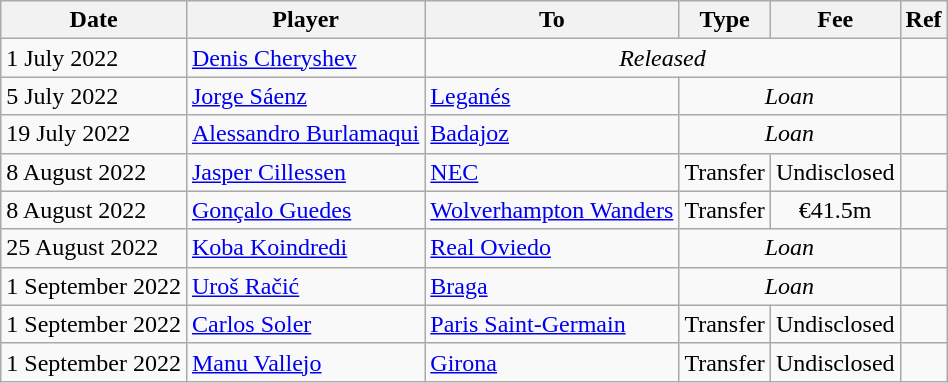<table class="wikitable">
<tr>
<th>Date</th>
<th>Player</th>
<th>To</th>
<th>Type</th>
<th>Fee</th>
<th>Ref</th>
</tr>
<tr>
<td>1 July 2022</td>
<td> <a href='#'>Denis Cheryshev</a></td>
<td colspan=3 align=center><em>Released</em></td>
<td align=center></td>
</tr>
<tr>
<td>5 July 2022</td>
<td> <a href='#'>Jorge Sáenz</a></td>
<td><a href='#'>Leganés</a></td>
<td colspan=2 align=center><em>Loan</em></td>
<td align=center></td>
</tr>
<tr>
<td>19 July 2022</td>
<td> <a href='#'>Alessandro Burlamaqui</a></td>
<td><a href='#'>Badajoz</a></td>
<td colspan=2 align=center><em>Loan</em></td>
<td align=center></td>
</tr>
<tr>
<td>8 August 2022</td>
<td> <a href='#'>Jasper Cillessen</a></td>
<td> <a href='#'>NEC</a></td>
<td align=center>Transfer</td>
<td align=center>Undisclosed</td>
<td align=center></td>
</tr>
<tr>
<td>8 August 2022</td>
<td> <a href='#'>Gonçalo Guedes</a></td>
<td> <a href='#'>Wolverhampton Wanders</a></td>
<td align=center>Transfer</td>
<td align=center>€41.5m</td>
<td align=center></td>
</tr>
<tr>
<td>25 August 2022</td>
<td> <a href='#'>Koba Koindredi</a></td>
<td><a href='#'>Real Oviedo</a></td>
<td colspan=2 align=center><em>Loan</em></td>
<td align=center></td>
</tr>
<tr>
<td>1 September 2022</td>
<td> <a href='#'>Uroš Račić</a></td>
<td> <a href='#'>Braga</a></td>
<td colspan=2 align=center><em>Loan</em></td>
<td align=center></td>
</tr>
<tr>
<td>1 September 2022</td>
<td> <a href='#'>Carlos Soler</a></td>
<td> <a href='#'>Paris Saint-Germain</a></td>
<td align=center>Transfer</td>
<td align=center>Undisclosed</td>
<td align=center></td>
</tr>
<tr>
<td>1 September 2022</td>
<td> <a href='#'>Manu Vallejo</a></td>
<td><a href='#'>Girona</a></td>
<td align=center>Transfer</td>
<td align=center>Undisclosed</td>
<td align=center></td>
</tr>
</table>
